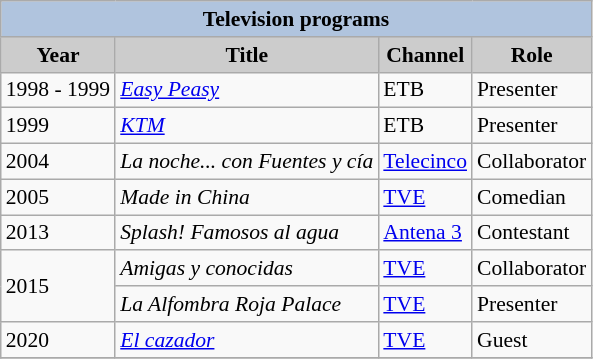<table class="wikitable" style="font-size: 90%;">
<tr>
<th colspan="4" style="background:#B0C4DE;">Television programs</th>
</tr>
<tr>
<th style="background: #CCCCCC;">Year</th>
<th style="background: #CCCCCC;">Title</th>
<th style="background: #CCCCCC;">Channel</th>
<th style="background: #CCCCCC;">Role</th>
</tr>
<tr>
<td>1998 - 1999</td>
<td><em><a href='#'>Easy Peasy</a></em></td>
<td>ETB</td>
<td>Presenter</td>
</tr>
<tr>
<td>1999</td>
<td><em><a href='#'>KTM</a></em></td>
<td>ETB</td>
<td>Presenter</td>
</tr>
<tr>
<td>2004</td>
<td><em>La noche... con Fuentes y cía</em></td>
<td><a href='#'>Telecinco</a></td>
<td>Collaborator</td>
</tr>
<tr>
<td>2005</td>
<td><em>Made in China</em></td>
<td><a href='#'>TVE</a></td>
<td>Comedian</td>
</tr>
<tr>
<td>2013</td>
<td><em>Splash! Famosos al agua</em></td>
<td><a href='#'>Antena 3</a></td>
<td>Contestant</td>
</tr>
<tr>
<td rowspan="2">2015</td>
<td><em>Amigas y conocidas</em></td>
<td><a href='#'>TVE</a></td>
<td>Collaborator</td>
</tr>
<tr>
<td><em>La Alfombra Roja Palace</em></td>
<td><a href='#'>TVE</a></td>
<td>Presenter</td>
</tr>
<tr>
<td>2020</td>
<td><a href='#'><em>El cazador</em></a></td>
<td><a href='#'>TVE</a></td>
<td>Guest</td>
</tr>
<tr>
</tr>
</table>
